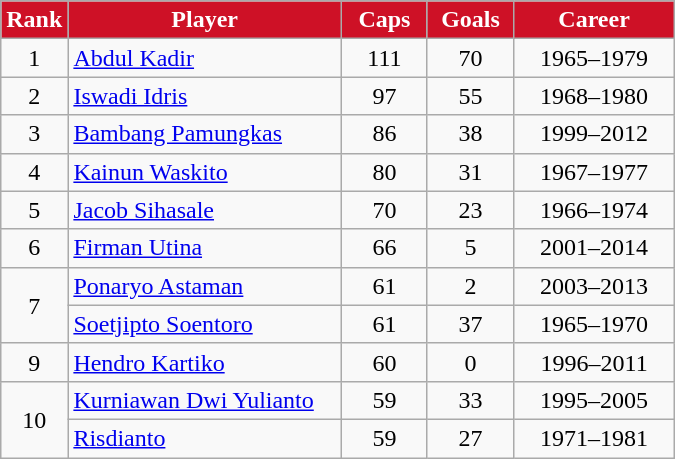<table class="wikitable sortable" style="text-align: center;">
<tr>
<th style="background-color: #CE1126; color: #FFFFFF; width:30px">Rank</th>
<th style="background-color: #CE1126; color: #FFFFFF; width:175px">Player</th>
<th style="background-color: #CE1126; color: #FFFFFF; width:50px">Caps</th>
<th style="background-color: #CE1126; color: #FFFFFF; width:50px">Goals</th>
<th style="background-color: #CE1126; color: #FFFFFF; width:100px">Career</th>
</tr>
<tr>
<td>1</td>
<td style="text-align: left;"><a href='#'>Abdul Kadir</a></td>
<td>111</td>
<td>70</td>
<td>1965–1979</td>
</tr>
<tr>
<td>2</td>
<td style="text-align: left;"><a href='#'>Iswadi Idris</a></td>
<td>97</td>
<td>55</td>
<td>1968–1980</td>
</tr>
<tr>
<td>3</td>
<td style="text-align: left;"><a href='#'>Bambang Pamungkas</a></td>
<td>86</td>
<td>38</td>
<td>1999–2012</td>
</tr>
<tr>
<td>4</td>
<td style="text-align: left;"><a href='#'>Kainun Waskito</a></td>
<td>80</td>
<td>31</td>
<td>1967–1977</td>
</tr>
<tr>
<td>5</td>
<td style="text-align: left;"><a href='#'>Jacob Sihasale</a></td>
<td>70</td>
<td>23</td>
<td>1966–1974</td>
</tr>
<tr>
<td>6</td>
<td style="text-align: left;"><a href='#'>Firman Utina</a></td>
<td>66</td>
<td>5</td>
<td>2001–2014</td>
</tr>
<tr>
<td rowspan="2">7</td>
<td style="text-align: left;"><a href='#'>Ponaryo Astaman</a></td>
<td>61</td>
<td>2</td>
<td>2003–2013</td>
</tr>
<tr>
<td style="text-align: left;"><a href='#'>Soetjipto Soentoro</a></td>
<td>61</td>
<td>37</td>
<td>1965–1970</td>
</tr>
<tr>
<td>9</td>
<td style="text-align: left;"><a href='#'>Hendro Kartiko</a></td>
<td>60</td>
<td>0</td>
<td>1996–2011</td>
</tr>
<tr>
<td rowspan="2">10</td>
<td style="text-align: left;"><a href='#'>Kurniawan Dwi Yulianto</a></td>
<td>59</td>
<td>33</td>
<td>1995–2005</td>
</tr>
<tr>
<td style="text-align: left;"><a href='#'>Risdianto</a></td>
<td>59</td>
<td>27</td>
<td>1971–1981</td>
</tr>
</table>
